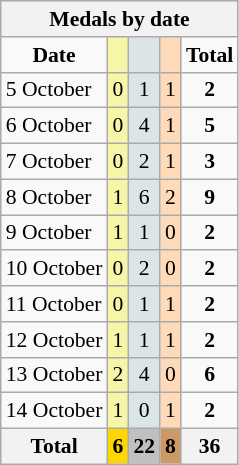<table class="wikitable" style="text-align:center;font-size:90%">
<tr style="background:#efefef;">
<th colspan=5>Medals by date</th>
</tr>
<tr>
<td><strong>Date</strong></td>
<td bgcolor=#f7f6a8></td>
<td bgcolor=#dce5e5></td>
<td bgcolor=#ffdab9></td>
<td><strong>Total</strong></td>
</tr>
<tr>
<td style="text-align:left;">5 October</td>
<td style="background:#F7F6A8;">0</td>
<td style="background:#DCE5E5;">1</td>
<td style="background:#FFDAB9;">1</td>
<td><strong>2</strong></td>
</tr>
<tr>
<td style="text-align:left;">6 October</td>
<td style="background:#F7F6A8;">0</td>
<td style="background:#DCE5E5;">4</td>
<td style="background:#FFDAB9;">1</td>
<td><strong>5</strong></td>
</tr>
<tr>
<td style="text-align:left;">7 October</td>
<td style="background:#F7F6A8;">0</td>
<td style="background:#DCE5E5;">2</td>
<td style="background:#FFDAB9;">1</td>
<td><strong>3</strong></td>
</tr>
<tr>
<td style="text-align:left;">8 October</td>
<td style="background:#F7F6A8;">1</td>
<td style="background:#DCE5E5;">6</td>
<td style="background:#FFDAB9;">2</td>
<td><strong>9</strong></td>
</tr>
<tr>
<td style="text-align:left;">9 October</td>
<td style="background:#F7F6A8;">1</td>
<td style="background:#DCE5E5;">1</td>
<td style="background:#FFDAB9;">0</td>
<td><strong>2</strong></td>
</tr>
<tr>
<td style="text-align:left;">10 October</td>
<td style="background:#F7F6A8;">0</td>
<td style="background:#DCE5E5;">2</td>
<td style="background:#FFDAB9;">0</td>
<td><strong>2</strong></td>
</tr>
<tr>
<td style="text-align:left;">11 October</td>
<td style="background:#F7F6A8;">0</td>
<td style="background:#DCE5E5;">1</td>
<td style="background:#FFDAB9;">1</td>
<td><strong>2</strong></td>
</tr>
<tr>
<td style="text-align:left;">12 October</td>
<td style="background:#F7F6A8;">1</td>
<td style="background:#DCE5E5;">1</td>
<td style="background:#FFDAB9;">1</td>
<td><strong>2</strong></td>
</tr>
<tr>
<td style="text-align:left;">13 October</td>
<td style="background:#F7F6A8;">2</td>
<td style="background:#DCE5E5;">4</td>
<td style="background:#FFDAB9;">0</td>
<td><strong>6</strong></td>
</tr>
<tr>
<td style="text-align:left;">14 October</td>
<td style="background:#F7F6A8;">1</td>
<td style="background:#DCE5E5;">0</td>
<td style="background:#FFDAB9;">1</td>
<td><strong>2</strong></td>
</tr>
<tr>
<th>Total</th>
<th style="background:gold;">6</th>
<th style="background:silver;">22</th>
<th style="background:#c96;">8</th>
<th>36</th>
</tr>
</table>
